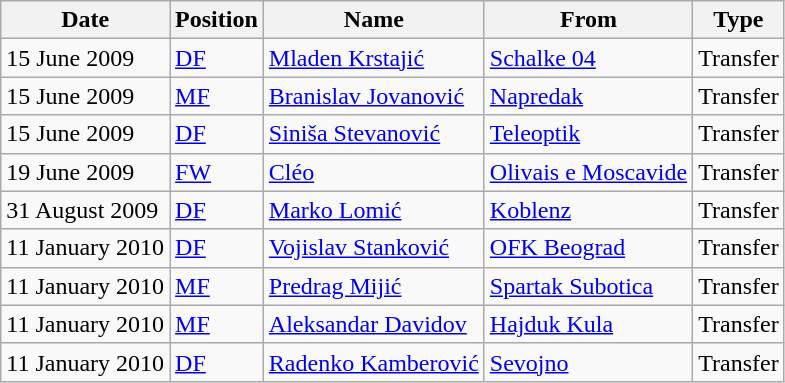<table class="wikitable">
<tr>
<th>Date</th>
<th>Position</th>
<th>Name</th>
<th>From</th>
<th>Type</th>
</tr>
<tr>
<td>15 June 2009</td>
<td><a href='#'>DF</a></td>
<td> <a href='#'>Mladen Krstajić</a></td>
<td> <a href='#'>Schalke 04</a></td>
<td>Transfer</td>
</tr>
<tr>
<td>15 June 2009</td>
<td><a href='#'>MF</a></td>
<td> <a href='#'>Branislav Jovanović</a></td>
<td> <a href='#'>Napredak</a></td>
<td>Transfer</td>
</tr>
<tr>
<td>15 June 2009</td>
<td><a href='#'>DF</a></td>
<td> <a href='#'>Siniša Stevanović</a></td>
<td> <a href='#'>Teleoptik</a></td>
<td>Transfer</td>
</tr>
<tr>
<td>19 June 2009</td>
<td><a href='#'>FW</a></td>
<td> <a href='#'>Cléo</a></td>
<td> <a href='#'>Olivais e Moscavide</a></td>
<td>Transfer</td>
</tr>
<tr>
<td>31 August 2009</td>
<td><a href='#'>DF</a></td>
<td> <a href='#'>Marko Lomić</a></td>
<td> <a href='#'>Koblenz</a></td>
<td>Transfer</td>
</tr>
<tr>
<td>11 January 2010</td>
<td><a href='#'>DF</a></td>
<td> <a href='#'>Vojislav Stanković</a></td>
<td> <a href='#'>OFK Beograd</a></td>
<td>Transfer</td>
</tr>
<tr>
<td>11 January 2010</td>
<td><a href='#'>MF</a></td>
<td> <a href='#'>Predrag Mijić</a></td>
<td> <a href='#'>Spartak Subotica</a></td>
<td>Transfer</td>
</tr>
<tr>
<td>11 January 2010</td>
<td><a href='#'>MF</a></td>
<td> <a href='#'>Aleksandar Davidov</a></td>
<td> <a href='#'>Hajduk Kula</a></td>
<td>Transfer</td>
</tr>
<tr>
<td>11 January 2010</td>
<td><a href='#'>DF</a></td>
<td> <a href='#'>Radenko Kamberović</a></td>
<td> <a href='#'>Sevojno</a></td>
<td>Transfer</td>
</tr>
</table>
